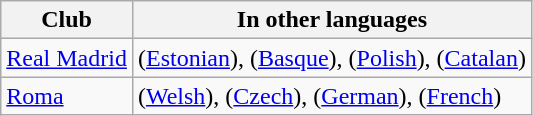<table class="wikitable sortable">
<tr>
<th>Club</th>
<th>In other languages</th>
</tr>
<tr>
<td> <a href='#'>Real Madrid</a></td>
<td> (<a href='#'>Estonian</a>),  (<a href='#'>Basque</a>),  (<a href='#'>Polish</a>),  (<a href='#'>Catalan</a>)</td>
</tr>
<tr>
<td> <a href='#'>Roma</a></td>
<td> (<a href='#'>Welsh</a>),  (<a href='#'>Czech</a>),  (<a href='#'>German</a>),  (<a href='#'>French</a>)</td>
</tr>
</table>
